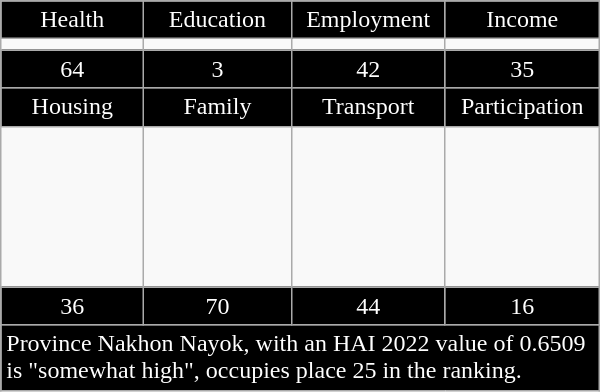<table class="wikitable floatright" style="width:400px;">
<tr>
<td style="text-align:center; width:100px; background:black; color:white;">Health</td>
<td style="text-align:center; width:100px; background:black; color:white;">Education</td>
<td style="text-align:center; width:100px; background:black; color:white;">Employment</td>
<td style="text-align:center; width:100px; background:black; color:white;">Income</td>
</tr>
<tr>
<td></td>
<td></td>
<td></td>
<td></td>
</tr>
<tr>
<td style="text-align:center; background:black; color:white;">64</td>
<td style="text-align:center; background:black; color:white;">3</td>
<td style="text-align:center; background:black; color:white;">42</td>
<td style="text-align:center; background:black; color:white;">35</td>
</tr>
<tr>
<td style="text-align:center; background:black; color:white;">Housing</td>
<td style="text-align:center; background:black; color:white;">Family</td>
<td style="text-align:center; background:black; color:white;">Transport</td>
<td style="text-align:center; background:black; color:white;">Participation</td>
</tr>
<tr>
<td style="height:100px;"></td>
<td></td>
<td></td>
<td></td>
</tr>
<tr>
<td style="text-align:center; background:black; color:white;">36</td>
<td style="text-align:center; background:black; color:white;">70</td>
<td style="text-align:center; background:black; color:white;">44</td>
<td style="text-align:center; background:black; color:white;">16</td>
</tr>
<tr>
<td colspan="4"; style="background:black; color:white;">Province Nakhon Nayok, with an HAI 2022 value of 0.6509 is "somewhat high", occupies place 25 in the ranking.</td>
</tr>
</table>
